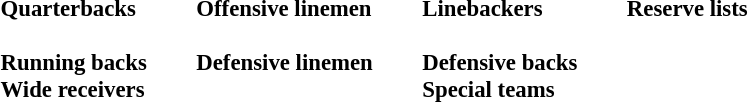<table class="toccolours" style="text-align: left;">
<tr>
<td style="font-size: 95%;vertical-align:top;"><strong>Quarterbacks</strong><br>

<br><strong>Running backs</strong>
<br><strong>Wide receivers</strong>








</td>
<td style="width: 25px;"></td>
<td style="font-size: 95%;vertical-align:top;"><strong>Offensive linemen</strong><br>









<br><strong>Defensive linemen</strong>






</td>
<td style="width: 25px;"></td>
<td style="font-size: 95%;vertical-align:top;"><strong>Linebackers</strong><br>




<br><strong>Defensive backs</strong>






<br><strong>Special teams</strong>

</td>
<td style="width: 25px;"></td>
<td style="font-size: 95%;vertical-align:top;"><strong>Reserve lists</strong><br><br></td>
</tr>
</table>
